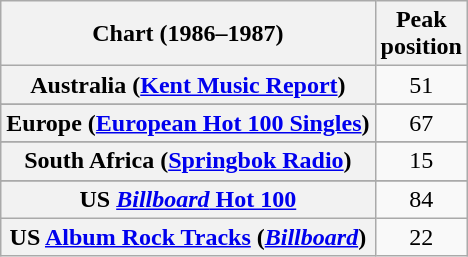<table class="wikitable sortable plainrowheaders" style="text-align:center">
<tr>
<th>Chart (1986–1987)</th>
<th>Peak<br>position</th>
</tr>
<tr>
<th scope="row">Australia (<a href='#'>Kent Music Report</a>)</th>
<td>51</td>
</tr>
<tr>
</tr>
<tr>
<th scope="row">Europe (<a href='#'>European Hot 100 Singles</a>)</th>
<td>67</td>
</tr>
<tr>
</tr>
<tr>
</tr>
<tr>
<th scope="row">South Africa (<a href='#'>Springbok Radio</a>)</th>
<td>15</td>
</tr>
<tr>
</tr>
<tr>
<th scope="row">US <a href='#'><em>Billboard</em> Hot 100</a></th>
<td>84</td>
</tr>
<tr>
<th scope="row">US <a href='#'>Album Rock Tracks</a> (<em><a href='#'>Billboard</a></em>)</th>
<td>22</td>
</tr>
</table>
